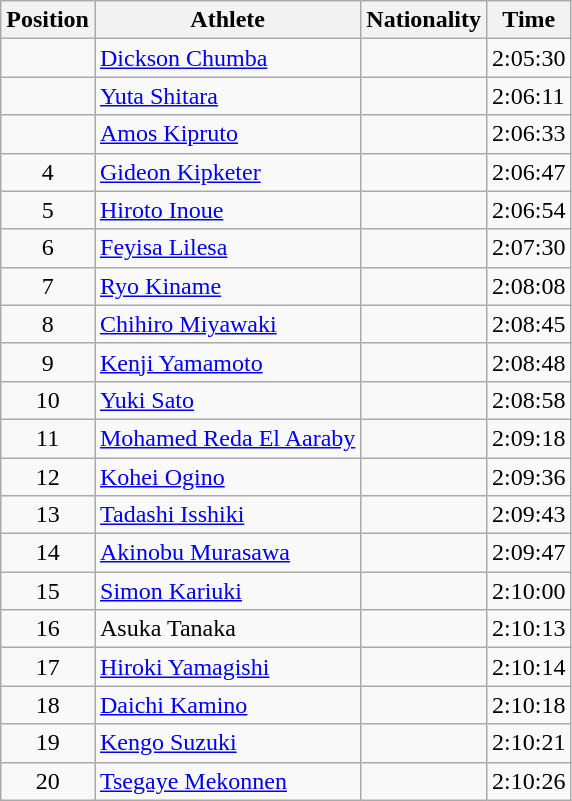<table class="wikitable sortable">
<tr>
<th>Position</th>
<th>Athlete</th>
<th>Nationality</th>
<th>Time</th>
</tr>
<tr>
<td align=center></td>
<td><a href='#'>Dickson Chumba</a></td>
<td></td>
<td>2:05:30</td>
</tr>
<tr>
<td align=center></td>
<td><a href='#'>Yuta Shitara</a></td>
<td></td>
<td>2:06:11  </td>
</tr>
<tr>
<td align=center></td>
<td><a href='#'>Amos Kipruto</a></td>
<td></td>
<td>2:06:33</td>
</tr>
<tr>
<td align=center>4</td>
<td><a href='#'>Gideon Kipketer</a></td>
<td></td>
<td>2:06:47</td>
</tr>
<tr>
<td align=center>5</td>
<td><a href='#'>Hiroto Inoue</a></td>
<td></td>
<td>2:06:54</td>
</tr>
<tr>
<td align=center>6</td>
<td><a href='#'>Feyisa Lilesa</a></td>
<td></td>
<td>2:07:30</td>
</tr>
<tr>
<td align=center>7</td>
<td><a href='#'>Ryo Kiname</a></td>
<td></td>
<td>2:08:08</td>
</tr>
<tr>
<td align=center>8</td>
<td><a href='#'>Chihiro Miyawaki</a></td>
<td></td>
<td>2:08:45</td>
</tr>
<tr>
<td align=center>9</td>
<td><a href='#'>Kenji Yamamoto</a></td>
<td></td>
<td>2:08:48</td>
</tr>
<tr>
<td align=center>10</td>
<td><a href='#'>Yuki Sato</a></td>
<td></td>
<td>2:08:58</td>
</tr>
<tr>
<td align=center>11</td>
<td><a href='#'>Mohamed Reda El Aaraby</a></td>
<td></td>
<td>2:09:18</td>
</tr>
<tr>
<td align=center>12</td>
<td><a href='#'>Kohei Ogino</a></td>
<td></td>
<td>2:09:36</td>
</tr>
<tr>
<td align=center>13</td>
<td><a href='#'>Tadashi Isshiki</a></td>
<td></td>
<td>2:09:43</td>
</tr>
<tr>
<td align=center>14</td>
<td><a href='#'>Akinobu Murasawa</a></td>
<td></td>
<td>2:09:47</td>
</tr>
<tr>
<td align=center>15</td>
<td><a href='#'>Simon Kariuki</a></td>
<td></td>
<td>2:10:00</td>
</tr>
<tr>
<td align=center>16</td>
<td>Asuka Tanaka</td>
<td></td>
<td>2:10:13</td>
</tr>
<tr>
<td align=center>17</td>
<td><a href='#'>Hiroki Yamagishi</a></td>
<td></td>
<td>2:10:14</td>
</tr>
<tr>
<td align=center>18</td>
<td><a href='#'>Daichi Kamino</a></td>
<td></td>
<td>2:10:18</td>
</tr>
<tr>
<td align=center>19</td>
<td><a href='#'>Kengo Suzuki</a></td>
<td></td>
<td>2:10:21</td>
</tr>
<tr>
<td align=center>20</td>
<td><a href='#'>Tsegaye Mekonnen</a></td>
<td></td>
<td>2:10:26</td>
</tr>
</table>
